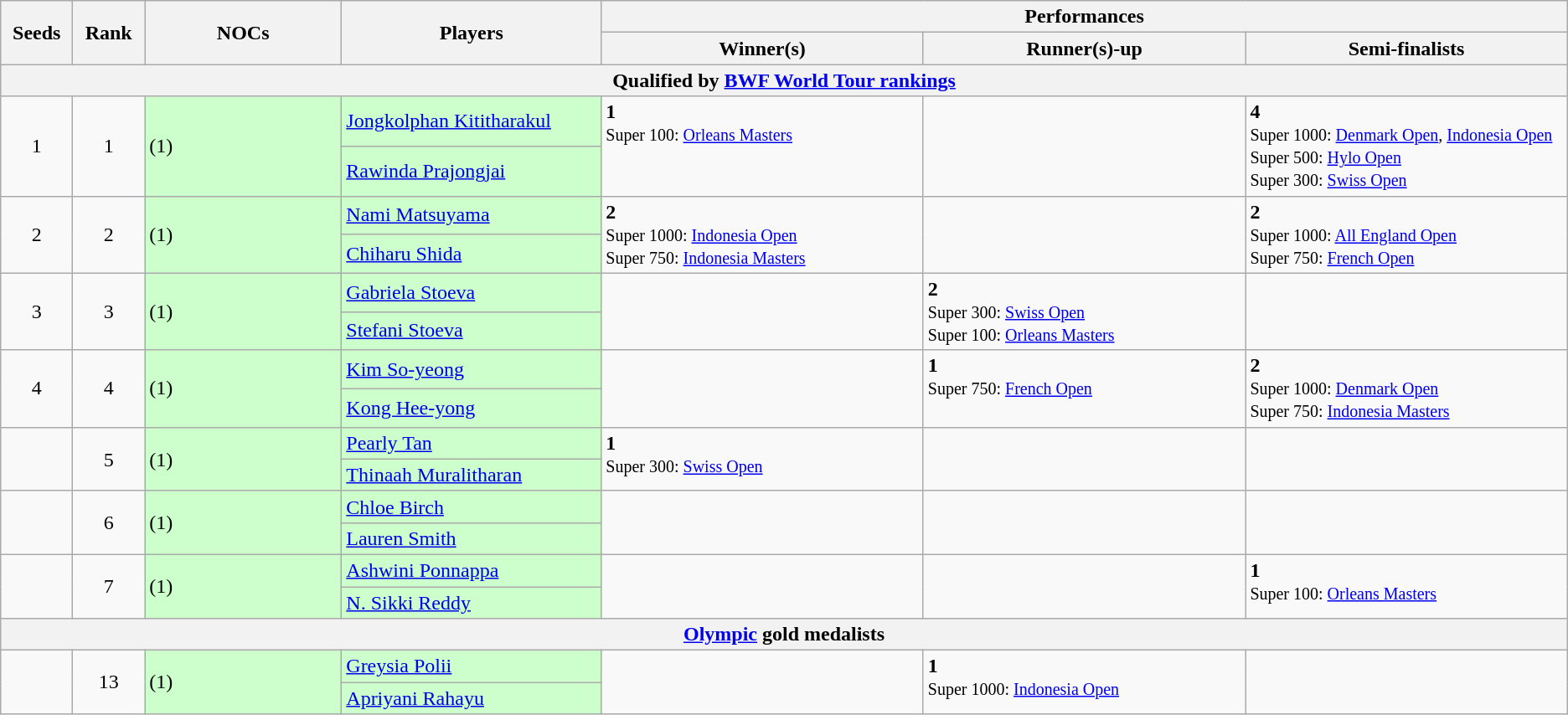<table class="wikitable">
<tr>
<th rowspan="2" width="50">Seeds</th>
<th rowspan="2" width="50">Rank</th>
<th rowspan="2" width="150">NOCs</th>
<th rowspan="2" width="200">Players</th>
<th colspan="3">Performances</th>
</tr>
<tr>
<th width="250">Winner(s)</th>
<th width="250">Runner(s)-up</th>
<th width="250">Semi-finalists</th>
</tr>
<tr>
<th colspan="7">Qualified by <a href='#'>BWF World Tour rankings</a></th>
</tr>
<tr>
<td align="center" rowspan="2">1</td>
<td align="center" rowspan="2">1</td>
<td bgcolor="#ccffcc" rowspan="2"> (1)</td>
<td bgcolor="#ccffcc"><a href='#'>Jongkolphan Kititharakul</a></td>
<td rowspan="2" valign="top"><strong>1</strong><br><small>Super 100: <a href='#'>Orleans Masters</a></small></td>
<td rowspan="2" valign="top"></td>
<td rowspan="2" valign="top"><strong>4</strong><br><small>Super 1000: <a href='#'>Denmark Open</a>, <a href='#'>Indonesia Open</a><br>Super 500: <a href='#'>Hylo Open</a><br>Super 300: <a href='#'>Swiss Open</a></small></td>
</tr>
<tr>
<td bgcolor="#ccffcc"><a href='#'>Rawinda Prajongjai</a></td>
</tr>
<tr>
<td align="center" rowspan="2">2</td>
<td align="center" rowspan="2">2</td>
<td bgcolor="#ccffcc" rowspan="2"> (1)</td>
<td bgcolor="#ccffcc"><a href='#'>Nami Matsuyama</a></td>
<td rowspan="2" valign="top"><strong>2</strong><br><small>Super 1000: <a href='#'>Indonesia Open</a><br>Super 750: <a href='#'>Indonesia Masters</a></small></td>
<td rowspan="2" valign="top"></td>
<td rowspan="2" valign="top"><strong>2</strong><br><small>Super 1000: <a href='#'>All England Open</a><br>Super 750: <a href='#'>French Open</a></small></td>
</tr>
<tr>
<td bgcolor="#ccffcc"><a href='#'>Chiharu Shida</a></td>
</tr>
<tr>
<td align="center" rowspan="2">3</td>
<td align="center" rowspan="2">3</td>
<td bgcolor="#ccffcc" rowspan="2"> (1)</td>
<td bgcolor="#ccffcc"><a href='#'>Gabriela Stoeva</a></td>
<td rowspan="2" valign="top"></td>
<td rowspan="2" valign="top"><strong>2</strong><br><small>Super 300: <a href='#'>Swiss Open</a><br>Super 100: <a href='#'>Orleans Masters</a></small></td>
<td rowspan="2" valign="top"></td>
</tr>
<tr>
<td bgcolor="#ccffcc"><a href='#'>Stefani Stoeva</a></td>
</tr>
<tr>
<td align="center" rowspan="2">4</td>
<td align="center" rowspan="2">4</td>
<td bgcolor="#ccffcc" rowspan="2"> (1)</td>
<td bgcolor="#ccffcc"><a href='#'>Kim So-yeong</a></td>
<td rowspan="2" valign="top"></td>
<td rowspan="2" valign="top"><strong>1</strong><br><small>Super 750: <a href='#'>French Open</a></small></td>
<td rowspan="2" valign="top"><strong>2</strong><br><small>Super 1000: <a href='#'>Denmark Open</a><br>Super 750: <a href='#'>Indonesia Masters</a></small></td>
</tr>
<tr>
<td bgcolor="#ccffcc"><a href='#'>Kong Hee-yong</a></td>
</tr>
<tr>
<td align="center" rowspan="2"></td>
<td align="center" rowspan="2">5</td>
<td bgcolor="#ccffcc" rowspan="2"> (1)</td>
<td bgcolor="#ccffcc"><a href='#'>Pearly Tan</a></td>
<td rowspan="2" valign="top"><strong>1</strong><br><small>Super 300: <a href='#'>Swiss Open</a></small></td>
<td rowspan="2" valign="top"></td>
<td rowspan="2" valign="top"></td>
</tr>
<tr>
<td bgcolor="#ccffcc"><a href='#'>Thinaah Muralitharan</a></td>
</tr>
<tr>
<td align="center" rowspan="2"></td>
<td align="center" rowspan="2">6</td>
<td bgcolor="#ccffcc" rowspan="2"> (1)</td>
<td bgcolor="#ccffcc"><a href='#'>Chloe Birch</a></td>
<td rowspan="2" valign="top"></td>
<td rowspan="2" valign="top"></td>
<td rowspan="2" valign="top"></td>
</tr>
<tr>
<td bgcolor="#ccffcc"><a href='#'>Lauren Smith</a></td>
</tr>
<tr>
<td align="center" rowspan="2"></td>
<td align="center" rowspan="2">7</td>
<td bgcolor="#ccffcc" rowspan="2"> (1)</td>
<td bgcolor="#ccffcc"><a href='#'>Ashwini Ponnappa</a></td>
<td rowspan="2" valign="top"></td>
<td rowspan="2" valign="top"></td>
<td rowspan="2" valign="top"><strong>1</strong><br><small>Super 100: <a href='#'>Orleans Masters</a></small></td>
</tr>
<tr>
<td bgcolor="#ccffcc"><a href='#'>N. Sikki Reddy</a></td>
</tr>
<tr>
<th colspan="7"><a href='#'>Olympic</a> gold medalists</th>
</tr>
<tr>
<td align="center" rowspan="2"></td>
<td align="center" rowspan="2">13</td>
<td bgcolor="#ccffcc" rowspan="2"> (1)</td>
<td bgcolor="#ccffcc"><a href='#'>Greysia Polii</a></td>
<td rowspan="2" valign="top"></td>
<td rowspan="2" valign="top"><strong>1</strong><br><small>Super 1000: <a href='#'>Indonesia Open</a></small></td>
<td rowspan="2" valign="top"></td>
</tr>
<tr>
<td bgcolor="#ccffcc"><a href='#'>Apriyani Rahayu</a></td>
</tr>
</table>
